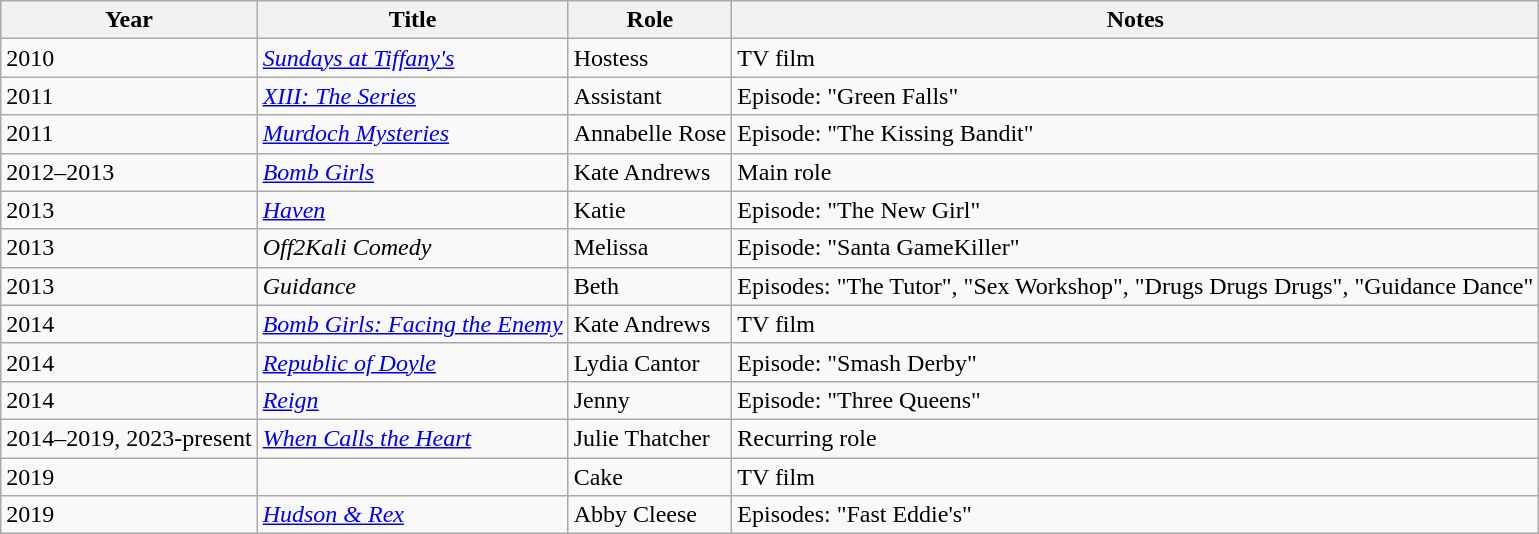<table class="wikitable sortable">
<tr>
<th>Year</th>
<th>Title</th>
<th>Role</th>
<th class="unsortable">Notes</th>
</tr>
<tr>
<td>2010</td>
<td><em><a href='#'>Sundays at Tiffany's</a></em></td>
<td>Hostess</td>
<td>TV film</td>
</tr>
<tr>
<td>2011</td>
<td><em><a href='#'>XIII: The Series</a></em></td>
<td>Assistant</td>
<td>Episode: "Green Falls"</td>
</tr>
<tr>
<td>2011</td>
<td><em><a href='#'>Murdoch Mysteries</a></em></td>
<td>Annabelle Rose</td>
<td>Episode: "The Kissing Bandit"</td>
</tr>
<tr>
<td>2012–2013</td>
<td><em><a href='#'>Bomb Girls</a></em></td>
<td>Kate Andrews</td>
<td>Main role</td>
</tr>
<tr>
<td>2013</td>
<td><em><a href='#'>Haven</a></em></td>
<td>Katie</td>
<td>Episode: "The New Girl"</td>
</tr>
<tr>
<td>2013</td>
<td><em>Off2Kali Comedy</em></td>
<td>Melissa</td>
<td>Episode: "Santa GameKiller"</td>
</tr>
<tr>
<td>2013</td>
<td><em>Guidance</em></td>
<td>Beth</td>
<td>Episodes: "The Tutor", "Sex Workshop", "Drugs Drugs Drugs", "Guidance Dance"</td>
</tr>
<tr>
<td>2014</td>
<td><em><a href='#'>Bomb Girls: Facing the Enemy</a></em></td>
<td>Kate Andrews</td>
<td>TV film</td>
</tr>
<tr>
<td>2014</td>
<td><em><a href='#'>Republic of Doyle</a></em></td>
<td>Lydia Cantor</td>
<td>Episode: "Smash Derby"</td>
</tr>
<tr>
<td>2014</td>
<td><em><a href='#'>Reign</a></em></td>
<td>Jenny</td>
<td>Episode: "Three Queens"</td>
</tr>
<tr>
<td>2014–2019, 2023-present</td>
<td><em><a href='#'>When Calls the Heart</a></em></td>
<td>Julie Thatcher</td>
<td>Recurring role</td>
</tr>
<tr>
<td>2019</td>
<td><em></em></td>
<td>Cake</td>
<td>TV film</td>
</tr>
<tr>
<td>2019</td>
<td><em><a href='#'>Hudson & Rex</a></em></td>
<td>Abby Cleese</td>
<td>Episodes: "Fast Eddie's"</td>
</tr>
</table>
